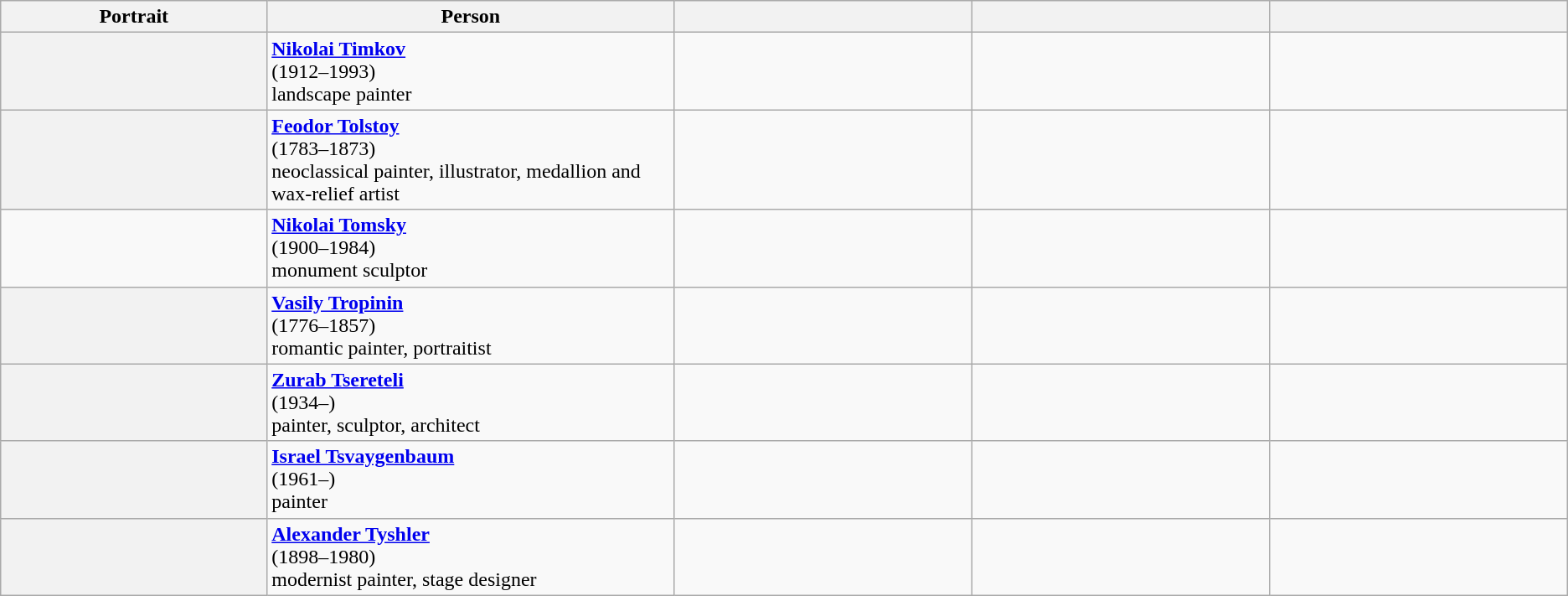<table class="wikitable">
<tr ">
<th scope="col" style="width:17%;">Portrait</th>
<th scope="col" style="width:26%;">Person</th>
<th scope="col" style="width:19%;"></th>
<th scope="col" style="width:19%;"></th>
<th scope="col" style="width:19%;"></th>
</tr>
<tr>
<th scope="row" style="text-align:center;"></th>
<td><strong><a href='#'>Nikolai Timkov</a></strong> <br>(1912–1993)<br>landscape painter</td>
<td></td>
<td align=center></td>
<td></td>
</tr>
<tr>
<th scope="row" style="text-align:center;"></th>
<td><strong><a href='#'>Feodor Tolstoy</a></strong><br>(1783–1873)<br>neoclassical painter, illustrator, medallion and wax-relief artist<br></td>
<td></td>
<td></td>
<td></td>
</tr>
<tr>
<td></td>
<td><strong><a href='#'>Nikolai Tomsky</a></strong><br>(1900–1984)<br>monument sculptor</td>
<td></td>
<td></td>
<td></td>
</tr>
<tr>
<th scope="row" style="text-align:center;"></th>
<td><strong><a href='#'>Vasily Tropinin</a></strong><br>(1776–1857)<br>romantic painter, portraitist<br></td>
<td></td>
<td align=center></td>
<td></td>
</tr>
<tr>
<th scope="row" style="text-align:center;"></th>
<td><strong><a href='#'>Zurab Tsereteli</a></strong><br>(1934–)<br>painter, sculptor, architect<br></td>
<td></td>
<td></td>
<td></td>
</tr>
<tr>
<th scope="row" style="text-align:center;"></th>
<td><strong><a href='#'>Israel Tsvaygenbaum</a></strong> <br>(1961–)<br>painter</td>
<td></td>
<td></td>
<td></td>
</tr>
<tr>
<th scope="row" style="text-align:center;"></th>
<td><strong><a href='#'>Alexander Tyshler</a></strong> <br>(1898–1980)<br>modernist painter, stage designer</td>
<td></td>
<td align=center></td>
<td></td>
</tr>
</table>
